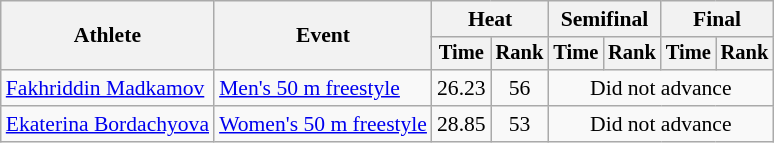<table class=wikitable style="font-size:90%">
<tr>
<th rowspan=2>Athlete</th>
<th rowspan=2>Event</th>
<th colspan=2>Heat</th>
<th colspan=2>Semifinal</th>
<th colspan=2>Final</th>
</tr>
<tr style="font-size:95%">
<th>Time</th>
<th>Rank</th>
<th>Time</th>
<th>Rank</th>
<th>Time</th>
<th>Rank</th>
</tr>
<tr align=center>
<td align=left><a href='#'>Fakhriddin Madkamov</a></td>
<td align=left><a href='#'>Men's 50 m freestyle</a></td>
<td>26.23</td>
<td>56</td>
<td colspan=4>Did not advance</td>
</tr>
<tr align=center>
<td align=left><a href='#'>Ekaterina Bordachyova</a></td>
<td align=left><a href='#'>Women's 50 m freestyle</a></td>
<td>28.85</td>
<td>53</td>
<td colspan=4>Did not advance</td>
</tr>
</table>
